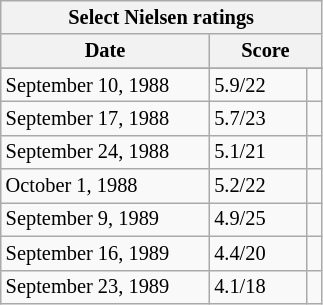<table class="wikitable collapsible collapsed floatright" width=17% style="font-size:85%">
<tr>
<th colspan=3>Select Nielsen ratings</th>
</tr>
<tr>
<th>Date</th>
<th colspan=2 width=35%>Score</th>
</tr>
<tr>
</tr>
<tr>
<td>September 10, 1988</td>
<td>5.9/22</td>
<td></td>
</tr>
<tr>
<td>September 17, 1988</td>
<td>5.7/23</td>
<td></td>
</tr>
<tr>
<td>September 24, 1988</td>
<td>5.1/21</td>
<td></td>
</tr>
<tr>
<td>October 1, 1988</td>
<td>5.2/22</td>
<td></td>
</tr>
<tr>
<td>September 9, 1989</td>
<td>4.9/25</td>
<td></td>
</tr>
<tr>
<td>September 16, 1989</td>
<td>4.4/20</td>
<td></td>
</tr>
<tr>
<td>September 23, 1989</td>
<td>4.1/18</td>
<td></td>
</tr>
</table>
